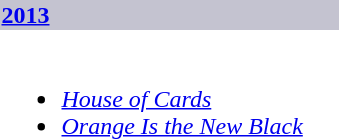<table class="collapsible collapsed">
<tr>
<th style="width:14em; background:#C4C3D0; text-align:left"><a href='#'>2013</a></th>
</tr>
<tr>
<td colspan=2><br><ul><li><em><a href='#'>House of Cards</a></em></li><li><em><a href='#'>Orange Is the New Black</a></em></li></ul></td>
</tr>
</table>
